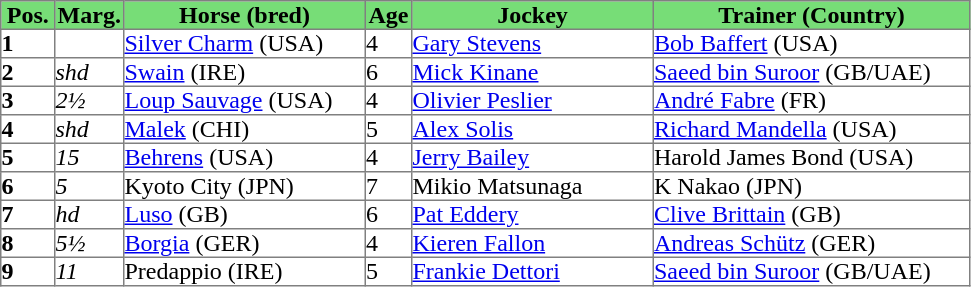<table class = "sortable" | border="1" cellpadding="0" style="border-collapse: collapse;">
<tr style="background:#7d7; text-align:center;">
<th style="width:35px;"><strong>Pos.</strong></th>
<th style="width:45px;"><strong>Marg.</strong></th>
<th style="width:160px;"><strong>Horse (bred)</strong></th>
<th style="width:30px;"><strong>Age</strong></th>
<th style="width:160px;"><strong>Jockey</strong></th>
<th style="width:210px;"><strong>Trainer (Country)</strong></th>
</tr>
<tr>
<td><strong>1</strong></td>
<td></td>
<td><a href='#'>Silver Charm</a> (USA)</td>
<td>4</td>
<td><a href='#'>Gary Stevens</a></td>
<td><a href='#'>Bob Baffert</a> (USA)</td>
</tr>
<tr>
<td><strong>2</strong></td>
<td><em>shd</em></td>
<td><a href='#'>Swain</a> (IRE)</td>
<td>6</td>
<td><a href='#'>Mick Kinane</a></td>
<td><a href='#'>Saeed bin Suroor</a> (GB/UAE)</td>
</tr>
<tr>
<td><strong>3</strong></td>
<td><em>2½</em></td>
<td><a href='#'>Loup Sauvage</a> (USA)</td>
<td>4</td>
<td><a href='#'>Olivier Peslier</a></td>
<td><a href='#'>André Fabre</a> (FR)</td>
</tr>
<tr>
<td><strong>4</strong></td>
<td><em>shd</em></td>
<td><a href='#'>Malek</a> (CHI)</td>
<td>5</td>
<td><a href='#'>Alex Solis</a></td>
<td><a href='#'>Richard Mandella</a> (USA)</td>
</tr>
<tr>
<td><strong>5</strong></td>
<td><em>15</em></td>
<td><a href='#'>Behrens</a> (USA)</td>
<td>4</td>
<td><a href='#'>Jerry Bailey</a></td>
<td>Harold James Bond (USA)</td>
</tr>
<tr>
<td><strong>6</strong></td>
<td><em>5</em></td>
<td>Kyoto City (JPN)</td>
<td>7</td>
<td>Mikio Matsunaga</td>
<td>K Nakao (JPN)</td>
</tr>
<tr>
<td><strong>7</strong></td>
<td><em>hd</em></td>
<td><a href='#'>Luso</a> (GB)</td>
<td>6</td>
<td><a href='#'>Pat Eddery</a></td>
<td><a href='#'>Clive Brittain</a> (GB)</td>
</tr>
<tr>
<td><strong>8</strong></td>
<td><em>5½</em></td>
<td><a href='#'>Borgia</a> (GER)</td>
<td>4</td>
<td><a href='#'>Kieren Fallon</a></td>
<td><a href='#'>Andreas Schütz</a> (GER)</td>
</tr>
<tr>
<td><strong>9</strong></td>
<td><em>11</em></td>
<td>Predappio (IRE)</td>
<td>5</td>
<td><a href='#'>Frankie Dettori</a></td>
<td><a href='#'>Saeed bin Suroor</a> (GB/UAE)</td>
</tr>
</table>
